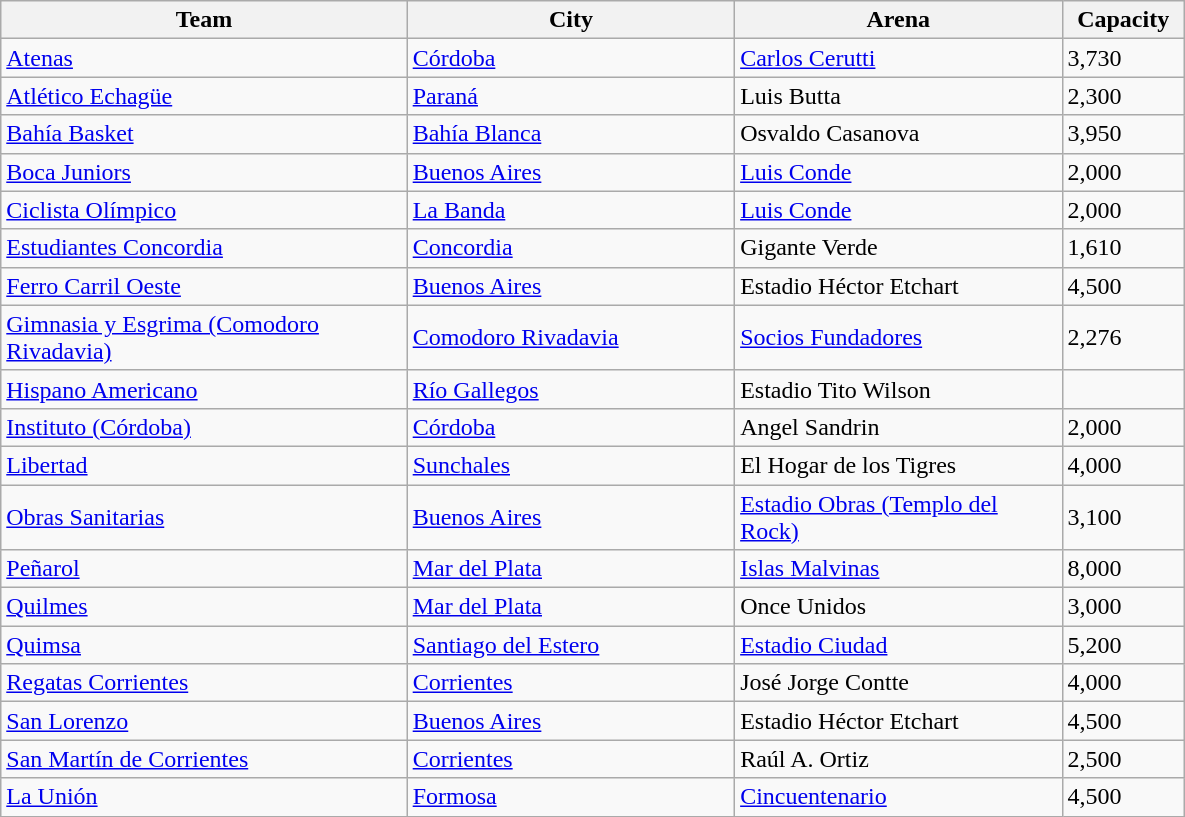<table class="wikitable sortable" style="text-align:left" width="790">
<tr>
<th width=250px>Team</th>
<th width=200px>City</th>
<th width=200px>Arena</th>
<th width=70px>Capacity</th>
</tr>
<tr>
<td><a href='#'>Atenas</a></td>
<td><a href='#'>Córdoba</a></td>
<td><a href='#'>Carlos Cerutti</a></td>
<td>3,730</td>
</tr>
<tr>
<td><a href='#'>Atlético Echagüe</a></td>
<td><a href='#'>Paraná</a></td>
<td>Luis Butta</td>
<td>2,300</td>
</tr>
<tr>
<td><a href='#'>Bahía Basket</a></td>
<td><a href='#'>Bahía Blanca</a></td>
<td>Osvaldo Casanova</td>
<td>3,950</td>
</tr>
<tr>
<td><a href='#'>Boca Juniors</a></td>
<td><a href='#'>Buenos Aires</a></td>
<td><a href='#'>Luis Conde</a></td>
<td>2,000</td>
</tr>
<tr>
<td><a href='#'>Ciclista Olímpico</a></td>
<td><a href='#'>La Banda</a></td>
<td><a href='#'>Luis Conde</a></td>
<td>2,000</td>
</tr>
<tr>
<td><a href='#'>Estudiantes Concordia</a></td>
<td><a href='#'>Concordia</a></td>
<td>Gigante Verde</td>
<td>1,610</td>
</tr>
<tr>
<td><a href='#'>Ferro Carril Oeste</a></td>
<td><a href='#'>Buenos Aires</a></td>
<td>Estadio Héctor Etchart</td>
<td>4,500</td>
</tr>
<tr>
<td><a href='#'>Gimnasia y Esgrima (Comodoro Rivadavia)</a></td>
<td><a href='#'>Comodoro Rivadavia</a></td>
<td><a href='#'>Socios Fundadores</a></td>
<td>2,276</td>
</tr>
<tr>
<td><a href='#'>Hispano Americano</a></td>
<td><a href='#'>Río Gallegos</a></td>
<td>Estadio Tito Wilson</td>
<td></td>
</tr>
<tr>
<td><a href='#'>Instituto (Córdoba)</a></td>
<td><a href='#'>Córdoba</a></td>
<td>Angel Sandrin</td>
<td>2,000</td>
</tr>
<tr>
<td><a href='#'>Libertad</a></td>
<td><a href='#'>Sunchales</a></td>
<td>El Hogar de los Tigres</td>
<td>4,000</td>
</tr>
<tr>
<td><a href='#'>Obras Sanitarias</a></td>
<td><a href='#'>Buenos Aires</a></td>
<td><a href='#'>Estadio Obras (Templo del Rock)</a></td>
<td>3,100</td>
</tr>
<tr>
<td><a href='#'>Peñarol</a></td>
<td><a href='#'>Mar del Plata</a></td>
<td><a href='#'>Islas Malvinas</a></td>
<td>8,000</td>
</tr>
<tr>
<td><a href='#'>Quilmes</a></td>
<td><a href='#'>Mar del Plata</a></td>
<td>Once Unidos</td>
<td>3,000</td>
</tr>
<tr>
<td><a href='#'>Quimsa</a></td>
<td><a href='#'>Santiago del Estero</a></td>
<td><a href='#'>Estadio Ciudad</a></td>
<td>5,200</td>
</tr>
<tr>
<td><a href='#'>Regatas Corrientes</a></td>
<td><a href='#'>Corrientes</a></td>
<td>José Jorge Contte</td>
<td>4,000</td>
</tr>
<tr>
<td><a href='#'>San Lorenzo</a></td>
<td><a href='#'>Buenos Aires</a></td>
<td>Estadio Héctor Etchart</td>
<td>4,500</td>
</tr>
<tr>
<td><a href='#'>San Martín de Corrientes</a></td>
<td><a href='#'>Corrientes</a></td>
<td>Raúl A. Ortiz</td>
<td>2,500</td>
</tr>
<tr>
<td><a href='#'>La Unión</a></td>
<td><a href='#'>Formosa</a></td>
<td><a href='#'>Cincuentenario</a></td>
<td>4,500</td>
</tr>
</table>
